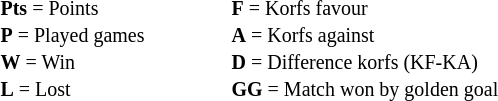<table>
<tr>
<td valign="top"><small><strong>Pts</strong> = Points <br><strong>P</strong> = Played games <br><strong>W</strong> = Win<br><strong>L</strong> = Lost</small></td>
<td width="50"> </td>
<td valign="top"><small><strong>F</strong> = Korfs favour<br><strong>A</strong> = Korfs against<br><strong>D</strong> = Difference korfs (KF-KA)<br><strong>GG</strong> = Match won by golden goal<br></small></td>
<td width="50"> </td>
<td valign="top"></td>
</tr>
</table>
